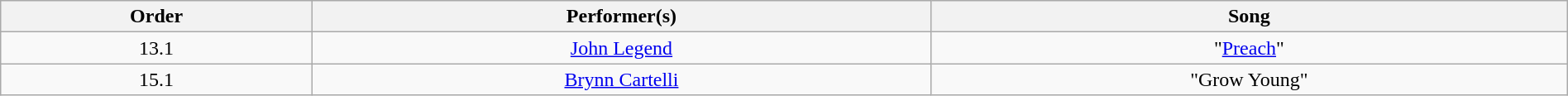<table class="wikitable" style="text-align:center; width:100%">
<tr>
<th>Order</th>
<th>Performer(s)</th>
<th>Song</th>
</tr>
<tr>
<td>13.1</td>
<td><a href='#'>John Legend</a></td>
<td>"<a href='#'>Preach</a>"</td>
</tr>
<tr>
<td>15.1</td>
<td><a href='#'>Brynn Cartelli</a></td>
<td>"Grow Young"</td>
</tr>
</table>
